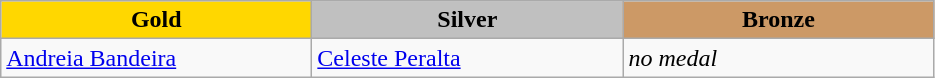<table class="wikitable" style="text-align:left">
<tr align="center">
<td width=200 bgcolor=gold><strong>Gold</strong></td>
<td width=200 bgcolor=silver><strong>Silver</strong></td>
<td width=200 bgcolor=CC9966><strong>Bronze</strong></td>
</tr>
<tr>
<td><a href='#'>Andreia Bandeira</a><br></td>
<td><a href='#'>Celeste Peralta</a><br></td>
<td><em>no medal</em></td>
</tr>
</table>
